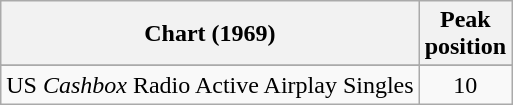<table class="wikitable">
<tr>
<th style="text-align:center">Chart (1969)</th>
<th style="text-align:center;">Peak<br>position</th>
</tr>
<tr>
</tr>
<tr>
</tr>
<tr>
<td>US <em>Cashbox</em> Radio Active Airplay Singles</td>
<td style="text-align:center;">10</td>
</tr>
</table>
